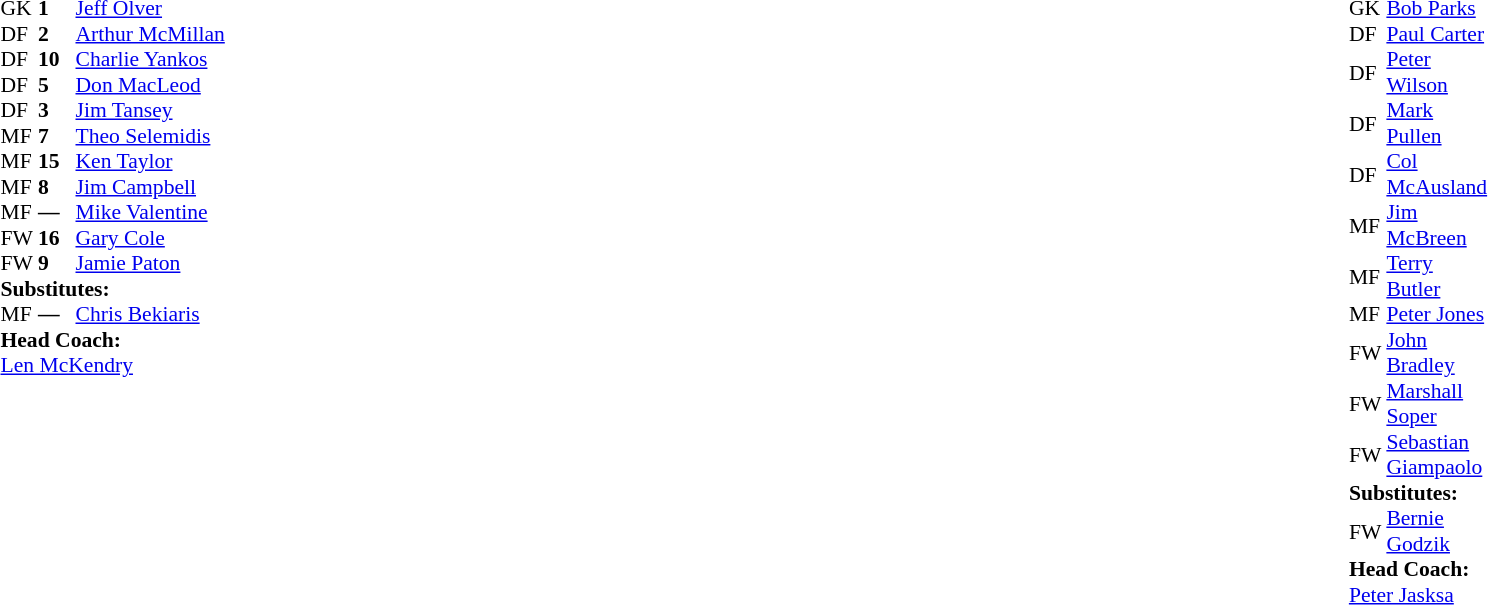<table width="100%">
<tr>
<td valign="top" width="40%"><br><table style="font-size:90%" cellspacing="0" cellpadding="0">
<tr>
<th width=25></th>
<th width=25></th>
</tr>
<tr>
<td>GK</td>
<td><strong>1</strong></td>
<td> <a href='#'>Jeff Olver</a></td>
</tr>
<tr>
<td>DF</td>
<td><strong>2</strong></td>
<td> <a href='#'>Arthur McMillan</a></td>
</tr>
<tr>
<td>DF</td>
<td><strong>10</strong></td>
<td> <a href='#'>Charlie Yankos</a></td>
</tr>
<tr>
<td>DF</td>
<td><strong>5</strong></td>
<td> <a href='#'>Don MacLeod</a></td>
<td></td>
<td></td>
</tr>
<tr>
<td>DF</td>
<td><strong>3</strong></td>
<td> <a href='#'>Jim Tansey</a></td>
<td></td>
<td></td>
</tr>
<tr>
<td>MF</td>
<td><strong>7</strong></td>
<td> <a href='#'>Theo Selemidis</a></td>
</tr>
<tr>
<td>MF</td>
<td><strong>15</strong></td>
<td> <a href='#'>Ken Taylor</a></td>
</tr>
<tr>
<td>MF</td>
<td><strong>8</strong></td>
<td> <a href='#'>Jim Campbell</a></td>
</tr>
<tr>
<td>MF</td>
<td><strong>—</strong></td>
<td> <a href='#'>Mike Valentine</a></td>
</tr>
<tr>
<td>FW</td>
<td><strong>16</strong></td>
<td> <a href='#'>Gary Cole</a></td>
</tr>
<tr>
<td>FW</td>
<td><strong>9</strong></td>
<td> <a href='#'>Jamie Paton</a></td>
</tr>
<tr>
<td colspan=3><strong>Substitutes:</strong></td>
</tr>
<tr>
<td>MF</td>
<td><strong>—</strong></td>
<td> <a href='#'>Chris Bekiaris</a></td>
<td></td>
<td></td>
</tr>
<tr>
<td colspan=3><strong>Head Coach:</strong></td>
</tr>
<tr>
<td colspan=3> <a href='#'>Len McKendry</a></td>
</tr>
</table>
</td>
<td valign="top"></td>
<td valign="top" width="50%"><br><table style="font-size:90%; margin:auto" cellspacing="0" cellpadding="0">
<tr>
<th width=25></th>
<th width=25></th>
</tr>
<tr>
<td>GK</td>
<td> <a href='#'>Bob Parks</a></td>
</tr>
<tr>
<td>DF</td>
<td> <a href='#'>Paul Carter</a></td>
</tr>
<tr>
<td>DF</td>
<td> <a href='#'>Peter Wilson</a></td>
</tr>
<tr>
<td>DF</td>
<td> <a href='#'>Mark Pullen</a></td>
</tr>
<tr>
<td>DF</td>
<td> <a href='#'>Col McAusland</a></td>
</tr>
<tr>
<td>MF</td>
<td> <a href='#'>Jim McBreen</a></td>
<td></td>
<td></td>
</tr>
<tr>
<td>MF</td>
<td> <a href='#'>Terry Butler</a></td>
</tr>
<tr>
<td>MF</td>
<td> <a href='#'>Peter Jones</a></td>
</tr>
<tr>
<td>FW</td>
<td> <a href='#'>John Bradley</a></td>
</tr>
<tr>
<td>FW</td>
<td> <a href='#'>Marshall Soper</a></td>
<td></td>
<td></td>
</tr>
<tr>
<td>FW</td>
<td> <a href='#'>Sebastian Giampaolo</a></td>
</tr>
<tr>
<td colspan=3><strong>Substitutes:</strong></td>
</tr>
<tr>
<td>FW</td>
<td> <a href='#'>Bernie Godzik</a></td>
</tr>
<tr>
<td colspan=3><strong>Head Coach:</strong></td>
</tr>
<tr>
<td colspan=3> <a href='#'>Peter Jasksa</a></td>
</tr>
</table>
</td>
</tr>
</table>
